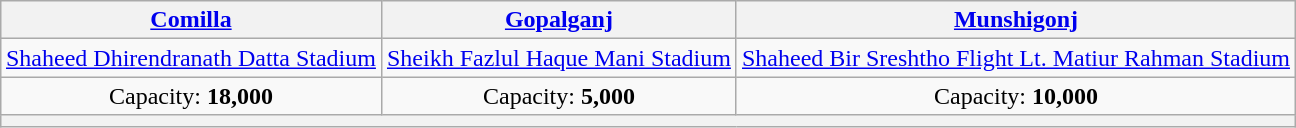<table class="wikitable" style="margin:1em auto; text-align:center;">
<tr>
<th><a href='#'>Comilla</a></th>
<th><a href='#'>Gopalganj</a></th>
<th><a href='#'>Munshigonj</a></th>
</tr>
<tr>
<td><a href='#'>Shaheed Dhirendranath Datta Stadium</a></td>
<td><a href='#'>Sheikh Fazlul Haque Mani Stadium</a></td>
<td><a href='#'>Shaheed Bir Sreshtho Flight Lt. Matiur Rahman Stadium</a></td>
</tr>
<tr>
<td>Capacity: <strong>18,000</strong></td>
<td>Capacity: <strong>5,000</strong></td>
<td>Capacity: <strong>10,000</strong></td>
</tr>
<tr>
<th colspan=3 rowspan=4 text-align="center"></th>
</tr>
</table>
